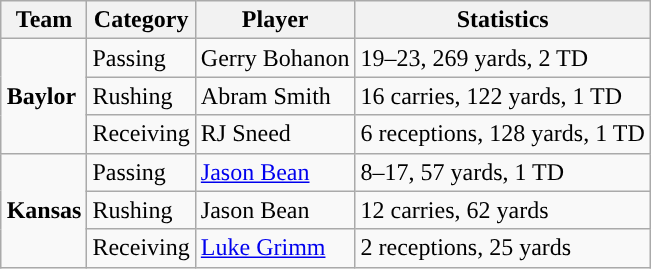<table class="wikitable" style="float: right;">
<tr>
<th>Team</th>
<th>Category</th>
<th>Player</th>
<th>Statistics</th>
</tr>
<tr>
<td rowspan=3><strong>Baylor</strong></td>
<td>Passing</td>
<td>Gerry Bohanon</td>
<td>19–23, 269 yards, 2 TD</td>
</tr>
<tr>
<td>Rushing</td>
<td>Abram Smith</td>
<td>16 carries, 122 yards, 1 TD</td>
</tr>
<tr>
<td>Receiving</td>
<td>RJ Sneed</td>
<td>6 receptions, 128 yards, 1 TD</td>
</tr>
<tr>
<td rowspan=3><strong>Kansas</strong></td>
<td>Passing</td>
<td><a href='#'>Jason Bean</a></td>
<td>8–17, 57 yards, 1 TD</td>
</tr>
<tr>
<td>Rushing</td>
<td>Jason Bean</td>
<td>12 carries, 62 yards</td>
</tr>
<tr>
<td>Receiving</td>
<td><a href='#'>Luke Grimm</a></td>
<td>2 receptions, 25 yards</td>
</tr>
</table>
